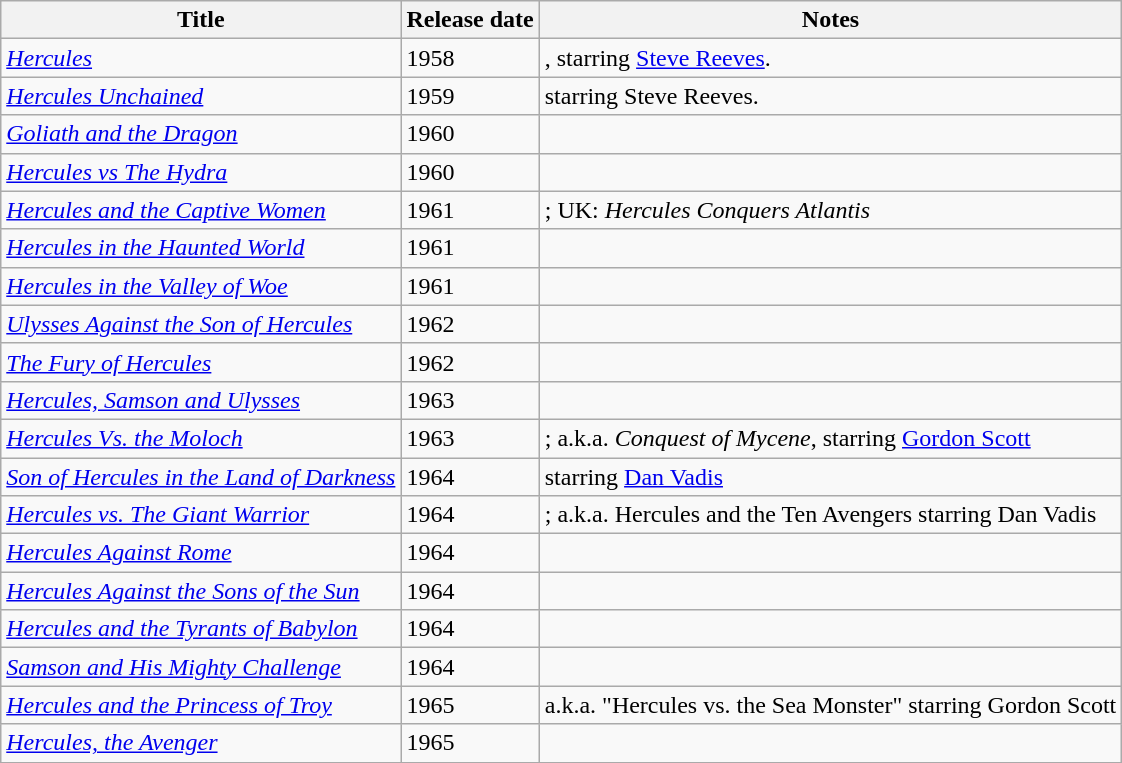<table class="wikitable sortable">
<tr>
<th scope="col">Title</th>
<th scope="col">Release date</th>
<th scope="col" class="unsortable">Notes</th>
</tr>
<tr>
<td><em><a href='#'>Hercules</a></em></td>
<td>1958</td>
<td>, starring <a href='#'>Steve Reeves</a>.</td>
</tr>
<tr>
<td><em><a href='#'>Hercules Unchained</a></em></td>
<td>1959</td>
<td> starring Steve Reeves.</td>
</tr>
<tr>
<td><em><a href='#'>Goliath and the Dragon</a></em></td>
<td>1960</td>
<td></td>
</tr>
<tr>
<td><em><a href='#'>Hercules vs The Hydra</a></em></td>
<td>1960</td>
<td></td>
</tr>
<tr>
<td><em><a href='#'>Hercules and the Captive Women</a></em></td>
<td>1961</td>
<td>; UK: <em>Hercules Conquers Atlantis</em></td>
</tr>
<tr>
<td><em><a href='#'>Hercules in the Haunted World</a></em></td>
<td>1961</td>
<td></td>
</tr>
<tr>
<td><em><a href='#'>Hercules in the Valley of Woe</a></em></td>
<td>1961</td>
<td></td>
</tr>
<tr>
<td><em><a href='#'>Ulysses Against the Son of Hercules</a></em></td>
<td>1962</td>
<td></td>
</tr>
<tr>
<td><em><a href='#'>The Fury of Hercules</a></em></td>
<td>1962</td>
<td></td>
</tr>
<tr>
<td><em><a href='#'>Hercules, Samson and Ulysses</a></em></td>
<td>1963</td>
<td></td>
</tr>
<tr>
<td><em><a href='#'>Hercules Vs. the Moloch</a></em></td>
<td>1963</td>
<td>; a.k.a. <em>Conquest of Mycene</em>, starring <a href='#'>Gordon Scott</a></td>
</tr>
<tr>
<td><em><a href='#'>Son of Hercules in the Land of Darkness</a></em></td>
<td>1964</td>
<td> starring <a href='#'>Dan Vadis</a></td>
</tr>
<tr>
<td><em><a href='#'>Hercules vs. The Giant Warrior</a></em></td>
<td>1964</td>
<td>; a.k.a. Hercules and the Ten Avengers starring Dan Vadis</td>
</tr>
<tr>
<td><em><a href='#'>Hercules Against Rome</a></em></td>
<td>1964</td>
<td></td>
</tr>
<tr>
<td><em><a href='#'>Hercules Against the Sons of the Sun</a></em></td>
<td>1964</td>
<td></td>
</tr>
<tr>
<td><em><a href='#'>Hercules and the Tyrants of Babylon</a></em></td>
<td>1964</td>
<td></td>
</tr>
<tr>
<td><em><a href='#'>Samson and His Mighty Challenge</a></em></td>
<td>1964</td>
<td></td>
</tr>
<tr>
<td><em><a href='#'>Hercules and the Princess of Troy</a></em></td>
<td>1965</td>
<td>a.k.a. "Hercules vs. the Sea Monster" starring Gordon Scott</td>
</tr>
<tr>
<td><em><a href='#'>Hercules, the Avenger</a></em></td>
<td>1965</td>
<td></td>
</tr>
<tr>
</tr>
</table>
